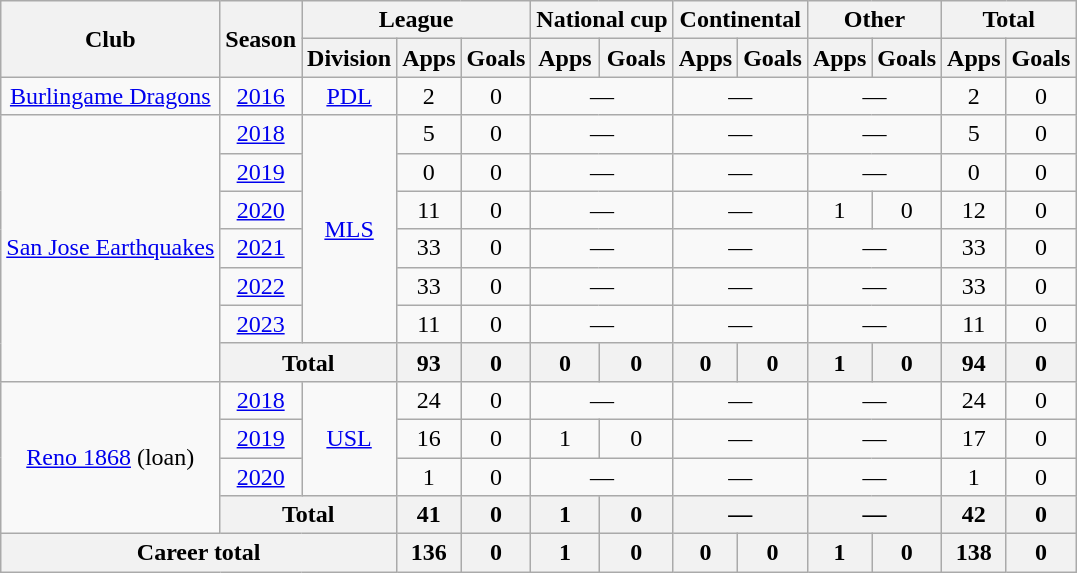<table class="wikitable" Style="text-align: center">
<tr>
<th rowspan="2">Club</th>
<th rowspan="2">Season</th>
<th colspan="3">League</th>
<th colspan="2">National cup</th>
<th colspan="2">Continental</th>
<th colspan="2">Other</th>
<th colspan="2">Total</th>
</tr>
<tr>
<th>Division</th>
<th>Apps</th>
<th>Goals</th>
<th>Apps</th>
<th>Goals</th>
<th>Apps</th>
<th>Goals</th>
<th>Apps</th>
<th>Goals</th>
<th>Apps</th>
<th>Goals</th>
</tr>
<tr>
<td><a href='#'>Burlingame Dragons</a></td>
<td><a href='#'>2016</a></td>
<td><a href='#'>PDL</a></td>
<td>2</td>
<td>0</td>
<td colspan=2>—</td>
<td colspan=2>—</td>
<td colspan=2>—</td>
<td>2</td>
<td>0</td>
</tr>
<tr>
<td rowspan="7"><a href='#'>San Jose Earthquakes</a></td>
<td><a href='#'>2018</a></td>
<td rowspan="6"><a href='#'>MLS</a></td>
<td>5</td>
<td>0</td>
<td colspan="2">—</td>
<td colspan="2">—</td>
<td colspan="2">—</td>
<td>5</td>
<td>0</td>
</tr>
<tr>
<td><a href='#'>2019</a></td>
<td>0</td>
<td>0</td>
<td colspan="2">—</td>
<td colspan="2">—</td>
<td colspan="2">—</td>
<td>0</td>
<td>0</td>
</tr>
<tr>
<td><a href='#'>2020</a></td>
<td>11</td>
<td>0</td>
<td colspan="2">—</td>
<td colspan="2">—</td>
<td>1</td>
<td>0</td>
<td>12</td>
<td>0</td>
</tr>
<tr>
<td><a href='#'>2021</a></td>
<td>33</td>
<td>0</td>
<td colspan="2">—</td>
<td colspan="2">—</td>
<td colspan="2">—</td>
<td>33</td>
<td>0</td>
</tr>
<tr>
<td><a href='#'>2022</a></td>
<td>33</td>
<td>0</td>
<td colspan="2">—</td>
<td colspan="2">—</td>
<td colspan="2">—</td>
<td>33</td>
<td>0</td>
</tr>
<tr>
<td><a href='#'>2023</a></td>
<td>11</td>
<td>0</td>
<td colspan="2">—</td>
<td colspan="2">—</td>
<td colspan="2">—</td>
<td>11</td>
<td>0</td>
</tr>
<tr>
<th colspan="2">Total</th>
<th>93</th>
<th>0</th>
<th>0</th>
<th>0</th>
<th>0</th>
<th>0</th>
<th>1</th>
<th>0</th>
<th>94</th>
<th>0</th>
</tr>
<tr>
<td rowspan="4"><a href='#'>Reno 1868</a> (loan)</td>
<td><a href='#'>2018</a></td>
<td rowspan="3"><a href='#'>USL</a></td>
<td>24</td>
<td>0</td>
<td colspan="2">—</td>
<td colspan="2">—</td>
<td colspan="2">—</td>
<td>24</td>
<td>0</td>
</tr>
<tr>
<td><a href='#'>2019</a></td>
<td>16</td>
<td>0</td>
<td>1</td>
<td>0</td>
<td colspan="2">—</td>
<td colspan="2">—</td>
<td>17</td>
<td>0</td>
</tr>
<tr>
<td><a href='#'>2020</a></td>
<td>1</td>
<td>0</td>
<td colspan="2">—</td>
<td colspan="2">—</td>
<td colspan="2">—</td>
<td>1</td>
<td>0</td>
</tr>
<tr>
<th colspan="2">Total</th>
<th>41</th>
<th>0</th>
<th>1</th>
<th>0</th>
<th colspan="2">—</th>
<th colspan="2">—</th>
<th>42</th>
<th>0</th>
</tr>
<tr>
<th colspan="3">Career total</th>
<th>136</th>
<th>0</th>
<th>1</th>
<th>0</th>
<th>0</th>
<th>0</th>
<th>1</th>
<th>0</th>
<th>138</th>
<th>0</th>
</tr>
</table>
